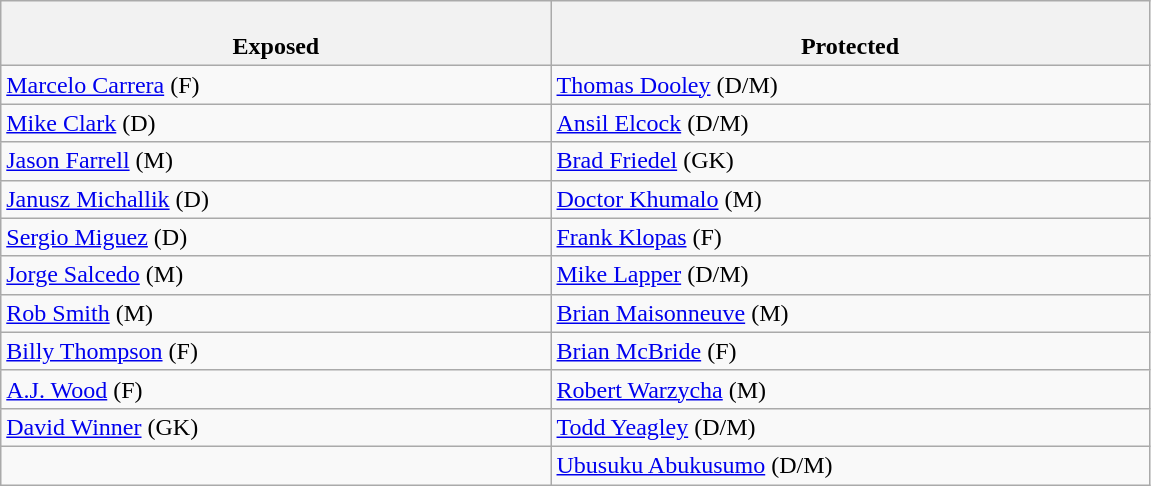<table class="wikitable">
<tr>
<th style="width:23%"><br>Exposed</th>
<th style="width:25%"><br>Protected</th>
</tr>
<tr>
<td><a href='#'>Marcelo Carrera</a> (F)</td>
<td><a href='#'>Thomas Dooley</a> (D/M)</td>
</tr>
<tr>
<td><a href='#'>Mike Clark</a> (D)</td>
<td><a href='#'>Ansil Elcock</a> (D/M)</td>
</tr>
<tr>
<td><a href='#'>Jason Farrell</a> (M)</td>
<td><a href='#'>Brad Friedel</a> (GK)</td>
</tr>
<tr>
<td><a href='#'>Janusz Michallik</a> (D)</td>
<td><a href='#'>Doctor Khumalo</a> (M)</td>
</tr>
<tr>
<td><a href='#'>Sergio Miguez</a> (D)</td>
<td><a href='#'>Frank Klopas</a> (F)</td>
</tr>
<tr>
<td><a href='#'>Jorge Salcedo</a> (M)</td>
<td><a href='#'>Mike Lapper</a> (D/M)</td>
</tr>
<tr>
<td><a href='#'>Rob Smith</a> (M)</td>
<td><a href='#'>Brian Maisonneuve</a> (M)</td>
</tr>
<tr>
<td><a href='#'>Billy Thompson</a> (F)</td>
<td><a href='#'>Brian McBride</a> (F)</td>
</tr>
<tr>
<td><a href='#'>A.J. Wood</a> (F)</td>
<td><a href='#'>Robert Warzycha</a> (M)</td>
</tr>
<tr>
<td><a href='#'>David Winner</a> (GK)</td>
<td><a href='#'>Todd Yeagley</a> (D/M)</td>
</tr>
<tr>
<td></td>
<td><a href='#'>Ubusuku Abukusumo</a> (D/M)</td>
</tr>
</table>
